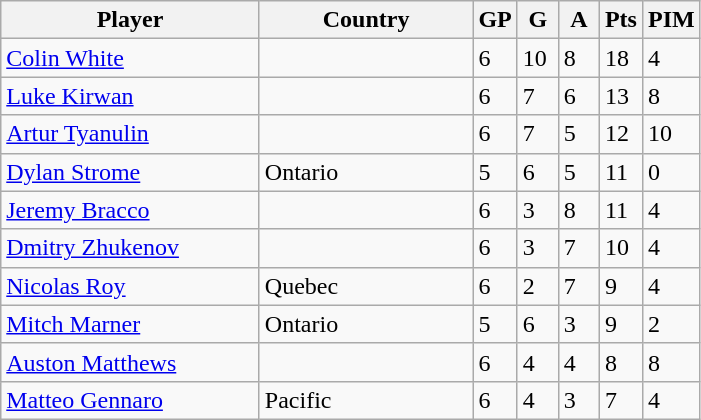<table class="wikitable">
<tr>
<th width=165>Player</th>
<th width=135>Country</th>
<th width=20>GP</th>
<th width=20>G</th>
<th width=20>A</th>
<th width=20>Pts</th>
<th width=20>PIM</th>
</tr>
<tr>
<td><a href='#'>Colin White</a></td>
<td></td>
<td>6</td>
<td>10</td>
<td>8</td>
<td>18</td>
<td>4</td>
</tr>
<tr>
<td><a href='#'>Luke Kirwan</a></td>
<td></td>
<td>6</td>
<td>7</td>
<td>6</td>
<td>13</td>
<td>8</td>
</tr>
<tr>
<td><a href='#'>Artur Tyanulin</a></td>
<td></td>
<td>6</td>
<td>7</td>
<td>5</td>
<td>12</td>
<td>10</td>
</tr>
<tr>
<td><a href='#'>Dylan Strome</a></td>
<td> Ontario</td>
<td>5</td>
<td>6</td>
<td>5</td>
<td>11</td>
<td>0</td>
</tr>
<tr>
<td><a href='#'>Jeremy Bracco</a></td>
<td></td>
<td>6</td>
<td>3</td>
<td>8</td>
<td>11</td>
<td>4</td>
</tr>
<tr>
<td><a href='#'>Dmitry Zhukenov</a></td>
<td></td>
<td>6</td>
<td>3</td>
<td>7</td>
<td>10</td>
<td>4</td>
</tr>
<tr>
<td><a href='#'>Nicolas Roy</a></td>
<td> Quebec</td>
<td>6</td>
<td>2</td>
<td>7</td>
<td>9</td>
<td>4</td>
</tr>
<tr>
<td><a href='#'>Mitch Marner</a></td>
<td> Ontario</td>
<td>5</td>
<td>6</td>
<td>3</td>
<td>9</td>
<td>2</td>
</tr>
<tr>
<td><a href='#'>Auston Matthews</a></td>
<td></td>
<td>6</td>
<td>4</td>
<td>4</td>
<td>8</td>
<td>8</td>
</tr>
<tr>
<td><a href='#'>Matteo Gennaro</a></td>
<td> Pacific</td>
<td>6</td>
<td>4</td>
<td>3</td>
<td>7</td>
<td>4</td>
</tr>
</table>
